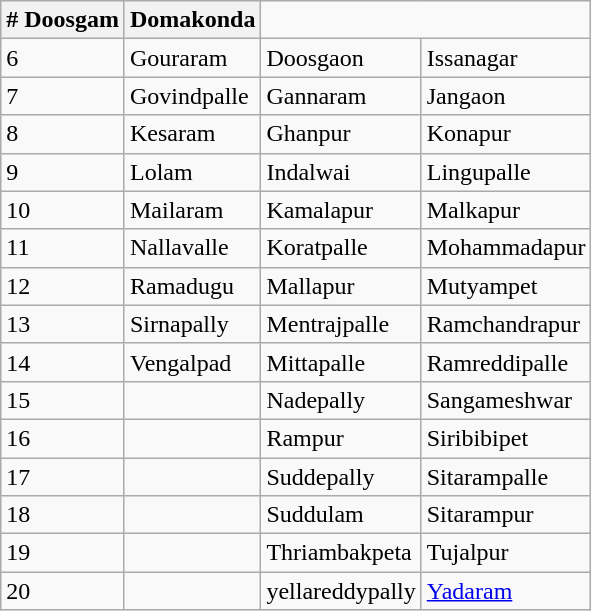<table class="wikitable">
<tr>
<th># Doosgam</th>
<th>Domakonda</th>
</tr>
<tr>
<td>6</td>
<td>Gouraram</td>
<td>Doosgaon</td>
<td>Issanagar</td>
</tr>
<tr>
<td>7</td>
<td>Govindpalle</td>
<td>Gannaram</td>
<td>Jangaon</td>
</tr>
<tr>
<td>8</td>
<td>Kesaram</td>
<td>Ghanpur</td>
<td>Konapur</td>
</tr>
<tr>
<td>9</td>
<td>Lolam</td>
<td>Indalwai</td>
<td>Lingupalle</td>
</tr>
<tr>
<td>10</td>
<td>Mailaram</td>
<td>Kamalapur</td>
<td>Malkapur</td>
</tr>
<tr>
<td>11</td>
<td>Nallavalle</td>
<td>Koratpalle</td>
<td>Mohammadapur</td>
</tr>
<tr>
<td>12</td>
<td>Ramadugu</td>
<td>Mallapur</td>
<td>Mutyampet</td>
</tr>
<tr>
<td>13</td>
<td>Sirnapally</td>
<td>Mentrajpalle</td>
<td>Ramchandrapur</td>
</tr>
<tr>
<td>14</td>
<td>Vengalpad</td>
<td>Mittapalle</td>
<td>Ramreddipalle</td>
</tr>
<tr>
<td>15</td>
<td></td>
<td>Nadepally</td>
<td>Sangameshwar</td>
</tr>
<tr>
<td>16</td>
<td></td>
<td>Rampur</td>
<td>Siribibipet</td>
</tr>
<tr>
<td>17</td>
<td></td>
<td>Suddepally</td>
<td>Sitarampalle</td>
</tr>
<tr>
<td>18</td>
<td></td>
<td>Suddulam</td>
<td>Sitarampur</td>
</tr>
<tr>
<td>19</td>
<td></td>
<td>Thriambakpeta</td>
<td>Tujalpur</td>
</tr>
<tr>
<td>20</td>
<td></td>
<td>yellareddypally</td>
<td><a href='#'>Yadaram</a></td>
</tr>
</table>
